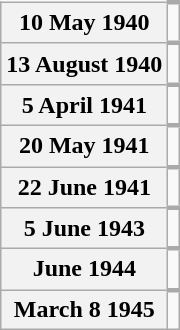<table class="wikitable">
<tr>
<th>10 May 1940</th>
<td style="border-top-width:3px;"><br></td>
</tr>
<tr>
<th>13 August 1940</th>
<td style="border-top-width:3px;"><br></td>
</tr>
<tr>
<th>5 April 1941</th>
<td style="border-top-width:3px;"><br></td>
</tr>
<tr>
<th>20 May 1941</th>
<td style="border-top-width:3px;"><br></td>
</tr>
<tr>
<th>22 June 1941</th>
<td style="border-top-width:3px;"><br></td>
</tr>
<tr>
<th>5 June 1943</th>
<td style="border-top-width:3px;"><br></td>
</tr>
<tr>
<th>June 1944</th>
<td style="border-top-width:3px;"><br></td>
</tr>
<tr>
<th>March 8 1945</th>
<td style="border-top-width:3px;"><br></td>
</tr>
</table>
